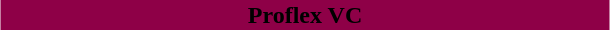<table class="toccolours" width="410px" align="center">
<tr>
<th style="background:#8E0047"><span>Proflex VC </span></th>
</tr>
<tr>
<td><div><br>






</div></td>
</tr>
</table>
